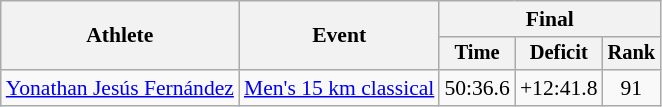<table class=wikitable style=font-size:90%;text-align:center>
<tr>
<th rowspan=2>Athlete</th>
<th rowspan=2>Event</th>
<th colspan=3>Final</th>
</tr>
<tr style="font-size: 95%">
<th>Time</th>
<th>Deficit</th>
<th>Rank</th>
</tr>
<tr>
<td align=left><a href='#'>Yonathan Jesús Fernández</a></td>
<td align=left><a href='#'>Men's 15 km classical</a></td>
<td>50:36.6</td>
<td>+12:41.8</td>
<td>91</td>
</tr>
</table>
